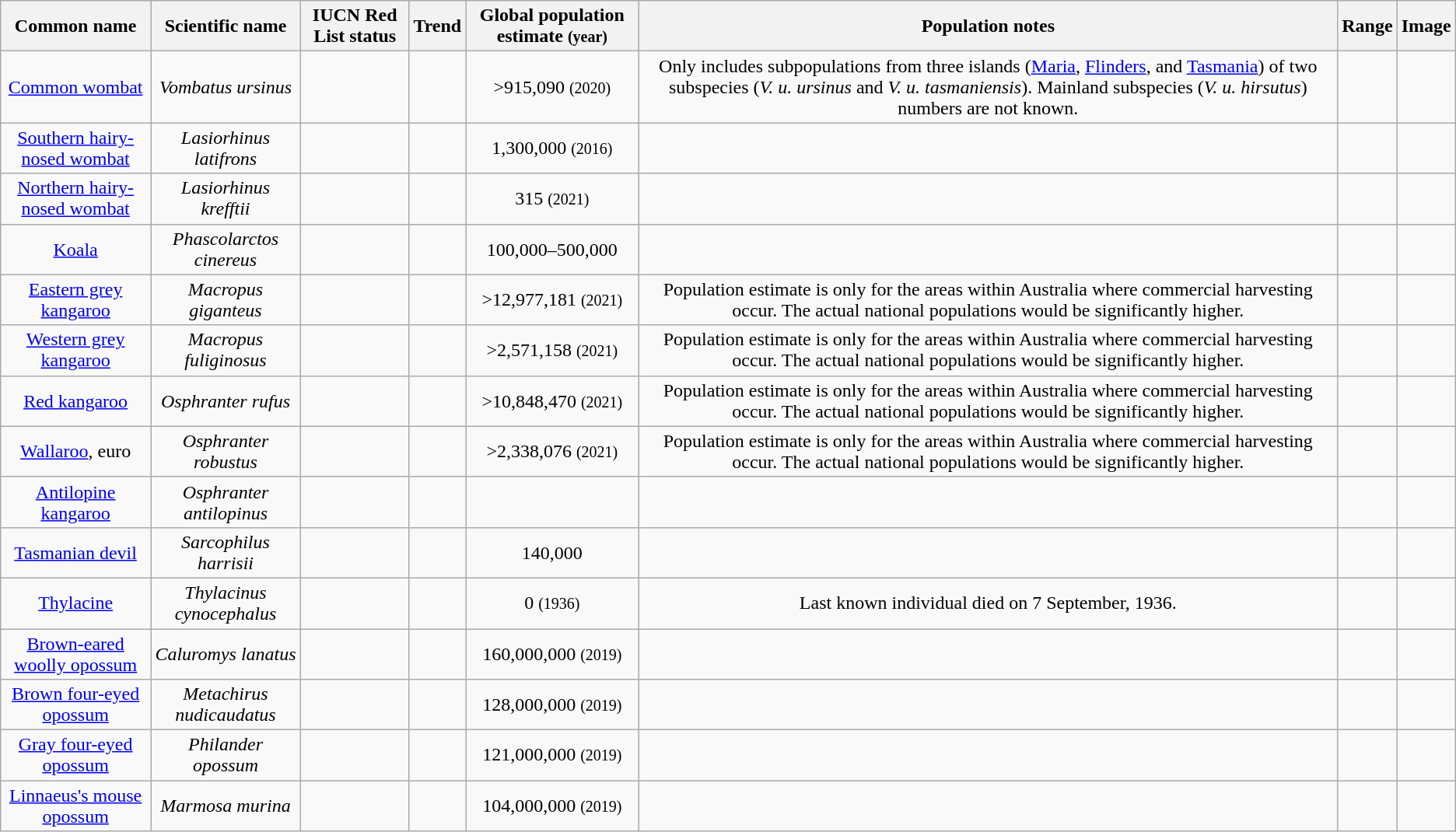<table class="wikitable sortable" style="text-align: center;">
<tr>
<th>Common name</th>
<th>Scientific name</th>
<th>IUCN Red List status</th>
<th>Trend</th>
<th data-sort-type="number">Global population estimate <small>(year)</small></th>
<th class="unsortable">Population notes</th>
<th class="unsortable">Range</th>
<th class="unsortable">Image</th>
</tr>
<tr>
<td><a href='#'>Common wombat</a></td>
<td><em>Vombatus ursinus</em></td>
<td></td>
<td></td>
<td data-sort-value="915090">>915,090 <small>(2020)</small></td>
<td>Only includes subpopulations from three islands (<a href='#'>Maria</a>, <a href='#'>Flinders</a>, and <a href='#'>Tasmania</a>) of two subspecies (<em>V. u. ursinus</em> and <em>V. u. tasmaniensis</em>). Mainland subspecies (<em>V. u. hirsutus</em>) numbers are not known.</td>
<td></td>
<td></td>
</tr>
<tr>
<td><a href='#'>Southern hairy-nosed wombat</a></td>
<td><em>Lasiorhinus latifrons</em></td>
<td></td>
<td></td>
<td>1,300,000 <small>(2016)</small></td>
<td></td>
<td></td>
<td></td>
</tr>
<tr>
<td><a href='#'>Northern hairy-nosed wombat</a></td>
<td><em>Lasiorhinus krefftii</em></td>
<td></td>
<td></td>
<td>315 <small>(2021)</small></td>
<td></td>
<td></td>
<td></td>
</tr>
<tr>
<td><a href='#'>Koala</a></td>
<td><em>Phascolarctos cinereus</em></td>
<td></td>
<td></td>
<td>100,000–500,000</td>
<td></td>
<td></td>
<td></td>
</tr>
<tr>
<td><a href='#'>Eastern grey kangaroo</a></td>
<td><em>Macropus giganteus</em></td>
<td></td>
<td></td>
<td>>12,977,181 <small>(2021)</small></td>
<td>Population estimate is only for the areas within Australia where commercial harvesting occur. The actual national populations would be significantly higher.</td>
<td></td>
<td></td>
</tr>
<tr>
<td><a href='#'>Western grey kangaroo</a></td>
<td><em>Macropus fuliginosus</em></td>
<td></td>
<td></td>
<td>>2,571,158 <small>(2021)</small></td>
<td>Population estimate is only for the areas within Australia where commercial harvesting occur. The actual national populations would be significantly higher.</td>
<td></td>
<td></td>
</tr>
<tr>
<td><a href='#'>Red kangaroo</a></td>
<td><em>Osphranter rufus</em></td>
<td></td>
<td></td>
<td>>10,848,470 <small>(2021)</small></td>
<td>Population estimate is only for the areas within Australia where commercial harvesting occur. The actual national populations would be significantly higher.</td>
<td></td>
<td></td>
</tr>
<tr>
<td><a href='#'>Wallaroo</a>, euro</td>
<td><em>Osphranter robustus</em></td>
<td></td>
<td></td>
<td>>2,338,076 <small>(2021)</small></td>
<td>Population estimate is only for the areas within Australia where commercial harvesting occur. The actual national populations would be significantly higher.</td>
<td></td>
<td></td>
</tr>
<tr>
<td><a href='#'>Antilopine kangaroo</a></td>
<td><em>Osphranter antilopinus</em></td>
<td></td>
<td></td>
<td></td>
<td></td>
<td></td>
<td></td>
</tr>
<tr>
<td><a href='#'>Tasmanian devil</a></td>
<td><em>Sarcophilus harrisii</em></td>
<td></td>
<td></td>
<td>140,000</td>
<td></td>
<td></td>
<td></td>
</tr>
<tr>
<td><a href='#'>Thylacine</a></td>
<td><em>Thylacinus cynocephalus</em></td>
<td></td>
<td></td>
<td>0 <small>(1936)</small></td>
<td>Last known individual died on 7 September, 1936.</td>
<td></td>
<td></td>
</tr>
<tr>
<td><a href='#'>Brown-eared woolly opossum</a></td>
<td><em>Caluromys lanatus</em></td>
<td></td>
<td></td>
<td>160,000,000 <small>(2019)</small></td>
<td></td>
<td></td>
<td></td>
</tr>
<tr>
<td><a href='#'>Brown four-eyed opossum</a></td>
<td><em>Metachirus nudicaudatus</em></td>
<td></td>
<td></td>
<td>128,000,000 <small>(2019)</small></td>
<td></td>
<td></td>
<td></td>
</tr>
<tr>
<td><a href='#'>Gray four-eyed opossum</a></td>
<td><em>Philander opossum</em></td>
<td></td>
<td></td>
<td>121,000,000 <small>(2019)</small></td>
<td></td>
<td></td>
<td></td>
</tr>
<tr>
<td><a href='#'>Linnaeus's mouse opossum</a></td>
<td><em>Marmosa murina</em></td>
<td></td>
<td></td>
<td>104,000,000 <small>(2019)</small></td>
<td></td>
<td></td>
<td></td>
</tr>
</table>
